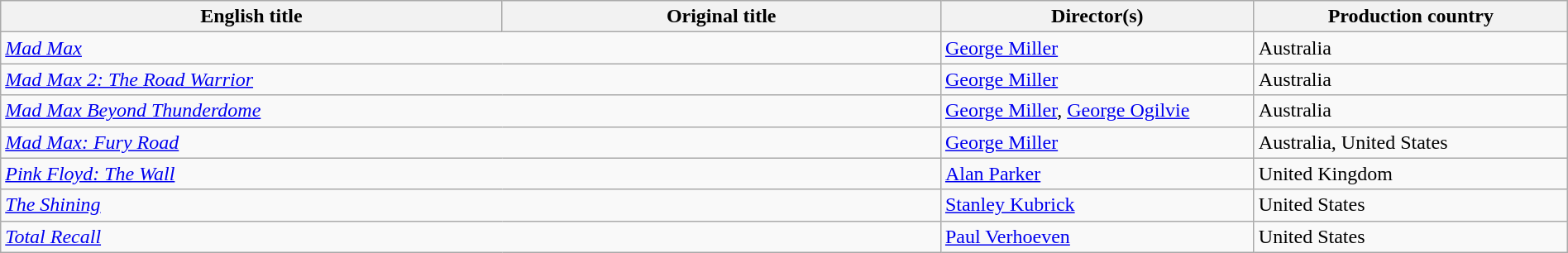<table class="wikitable" width=100%>
<tr>
<th scope="col" width="32%">English title</th>
<th scope="col" width="28%">Original title</th>
<th scope="col" width="20%">Director(s)</th>
<th scope="col" width="20%">Production country</th>
</tr>
<tr>
<td colspan=2><em><a href='#'>Mad Max</a></em></td>
<td><a href='#'>George Miller</a></td>
<td>Australia</td>
</tr>
<tr>
<td colspan=2><em><a href='#'>Mad Max 2: The Road Warrior</a></em></td>
<td><a href='#'>George Miller</a></td>
<td>Australia</td>
</tr>
<tr>
<td colspan=2><em><a href='#'>Mad Max Beyond Thunderdome</a></em></td>
<td><a href='#'>George Miller</a>, <a href='#'>George Ogilvie</a></td>
<td>Australia</td>
</tr>
<tr>
<td colspan=2><em><a href='#'>Mad Max: Fury Road</a></em></td>
<td><a href='#'>George Miller</a></td>
<td>Australia, United States</td>
</tr>
<tr>
<td colspan=2><em><a href='#'>Pink Floyd: The Wall</a></em></td>
<td><a href='#'>Alan Parker</a></td>
<td>United Kingdom</td>
</tr>
<tr>
<td colspan=2><em><a href='#'>The Shining</a></em></td>
<td><a href='#'>Stanley Kubrick</a></td>
<td>United States</td>
</tr>
<tr>
<td colspan=2><em><a href='#'>Total Recall</a></em></td>
<td><a href='#'>Paul Verhoeven</a></td>
<td>United States</td>
</tr>
</table>
